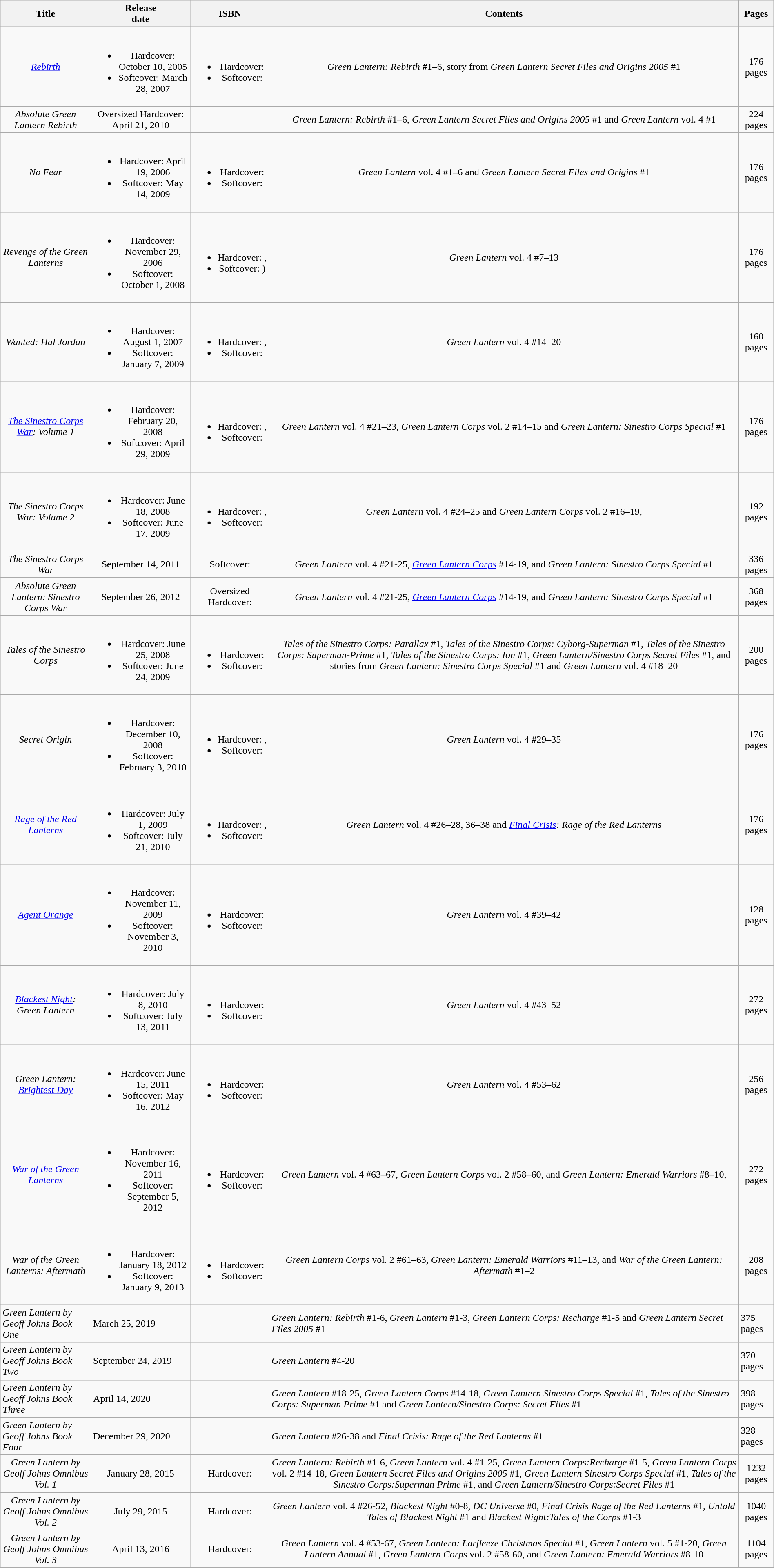<table class="wikitable" style="width:100%;">
<tr style="text-align: center;">
<th>Title</th>
<th>Release<br>date</th>
<th>ISBN</th>
<th>Contents</th>
<th>Pages</th>
</tr>
<tr style="text-align: center;">
<td><em><a href='#'>Rebirth</a></em></td>
<td><br><ul><li>Hardcover: October 10, 2005</li><li>Softcover: March 28, 2007</li></ul></td>
<td><br><ul><li>Hardcover: </li><li>Softcover: </li></ul></td>
<td><em>Green Lantern: Rebirth</em> #1–6, story from <em>Green Lantern Secret Files and Origins 2005</em> #1</td>
<td>176 pages</td>
</tr>
<tr style="text-align: center;">
<td><em>Absolute Green Lantern Rebirth</em></td>
<td>Oversized Hardcover: April 21, 2010</td>
<td></td>
<td><em>Green Lantern: Rebirth</em> #1–6, <em>Green Lantern Secret Files and Origins 2005</em> #1 and <em>Green Lantern</em> vol. 4 #1</td>
<td>224 pages</td>
</tr>
<tr style="text-align: center;">
<td><em>No Fear</em></td>
<td><br><ul><li>Hardcover: April 19, 2006</li><li>Softcover: May 14, 2009</li></ul></td>
<td><br><ul><li>Hardcover: </li><li>Softcover: </li></ul></td>
<td><em>Green Lantern</em> vol. 4 #1–6 and <em>Green Lantern Secret Files and Origins</em> #1</td>
<td>176 pages</td>
</tr>
<tr style="text-align: center;">
<td><em>Revenge of the Green Lanterns</em></td>
<td><br><ul><li>Hardcover: November 29, 2006</li><li>Softcover: October 1, 2008</li></ul></td>
<td><br><ul><li>Hardcover: ,</li><li>Softcover: )</li></ul></td>
<td><em>Green Lantern</em> vol. 4 #7–13</td>
<td>176 pages</td>
</tr>
<tr style="text-align: center;">
<td><em>Wanted: Hal Jordan</em></td>
<td><br><ul><li>Hardcover: August 1, 2007</li><li>Softcover: January 7, 2009</li></ul></td>
<td><br><ul><li>Hardcover: ,</li><li>Softcover: </li></ul></td>
<td><em>Green Lantern</em> vol. 4 #14–20</td>
<td>160 pages</td>
</tr>
<tr style="text-align: center;">
<td><em><a href='#'>The Sinestro Corps War</a>: Volume 1</em></td>
<td><br><ul><li>Hardcover: February 20, 2008</li><li>Softcover: April 29, 2009</li></ul></td>
<td><br><ul><li>Hardcover: ,</li><li>Softcover: </li></ul></td>
<td><em>Green Lantern</em> vol. 4 #21–23, <em>Green Lantern Corps</em> vol. 2 #14–15 and <em>Green Lantern: Sinestro Corps Special</em> #1</td>
<td>176 pages</td>
</tr>
<tr style="text-align: center;">
<td><em>The Sinestro Corps War: Volume 2</em></td>
<td><br><ul><li>Hardcover: June 18, 2008</li><li>Softcover: June 17, 2009</li></ul></td>
<td><br><ul><li>Hardcover: ,</li><li>Softcover: </li></ul></td>
<td><em>Green Lantern</em> vol. 4 #24–25 and <em>Green Lantern Corps</em> vol. 2 #16–19,</td>
<td>192 pages</td>
</tr>
<tr style="text-align: center;">
<td><em>The Sinestro Corps War</em></td>
<td>September 14, 2011</td>
<td>Softcover: </td>
<td><em>Green Lantern</em> vol. 4 #21-25, <em><a href='#'>Green Lantern Corps</a></em> #14-19, and <em>Green Lantern: Sinestro Corps Special</em> #1</td>
<td>336 pages</td>
</tr>
<tr style="text-align: center;">
<td><em>Absolute Green Lantern: Sinestro Corps War</em></td>
<td>September 26, 2012</td>
<td>Oversized Hardcover: </td>
<td><em>Green Lantern</em> vol. 4 #21-25, <em><a href='#'>Green Lantern Corps</a></em> #14-19, and <em>Green Lantern: Sinestro Corps Special</em> #1</td>
<td>368 pages</td>
</tr>
<tr style="text-align: center;">
<td><em>Tales of the Sinestro Corps</em></td>
<td><br><ul><li>Hardcover: June 25, 2008</li><li>Softcover: June 24, 2009</li></ul></td>
<td><br><ul><li>Hardcover: </li><li>Softcover: </li></ul></td>
<td><em>Tales of the Sinestro Corps: Parallax</em> #1, <em>Tales of the Sinestro Corps: Cyborg-Superman</em> #1, <em>Tales of the Sinestro Corps: Superman-Prime</em> #1, <em>Tales of the Sinestro Corps: Ion</em> #1, <em>Green Lantern/Sinestro Corps Secret Files</em> #1, and stories from <em>Green Lantern: Sinestro Corps Special</em> #1 and <em>Green Lantern</em> vol. 4 #18–20</td>
<td>200 pages</td>
</tr>
<tr style="text-align: center;">
<td><em>Secret Origin</em></td>
<td><br><ul><li>Hardcover: December 10, 2008</li><li>Softcover: February 3, 2010</li></ul></td>
<td><br><ul><li>Hardcover: ,</li><li>Softcover: </li></ul></td>
<td><em>Green Lantern</em> vol. 4 #29–35</td>
<td>176 pages</td>
</tr>
<tr style="text-align: center;">
<td><em><a href='#'>Rage of the Red Lanterns</a></em></td>
<td><br><ul><li>Hardcover: July 1, 2009</li><li>Softcover: July 21, 2010</li></ul></td>
<td><br><ul><li>Hardcover: ,</li><li>Softcover: </li></ul></td>
<td><em>Green Lantern</em> vol. 4 #26–28, 36–38 and <em><a href='#'>Final Crisis</a>: Rage of the Red Lanterns</em></td>
<td>176 pages</td>
</tr>
<tr style="text-align: center;">
<td><em><a href='#'>Agent Orange</a></em></td>
<td><br><ul><li>Hardcover: November 11, 2009</li><li>Softcover: November 3, 2010</li></ul></td>
<td><br><ul><li>Hardcover: </li><li>Softcover: </li></ul></td>
<td><em>Green Lantern</em> vol. 4 #39–42</td>
<td>128 pages</td>
</tr>
<tr style="text-align: center;">
<td><em><a href='#'>Blackest Night</a>: Green Lantern</em></td>
<td><br><ul><li>Hardcover: July 8, 2010</li><li>Softcover: July 13, 2011</li></ul></td>
<td><br><ul><li>Hardcover: </li><li>Softcover: </li></ul></td>
<td><em>Green Lantern</em> vol. 4 #43–52</td>
<td>272 pages</td>
</tr>
<tr style="text-align: center;">
<td><em>Green Lantern: <a href='#'>Brightest Day</a></em></td>
<td><br><ul><li>Hardcover: June 15, 2011</li><li>Softcover: May 16, 2012</li></ul></td>
<td><br><ul><li>Hardcover: </li><li>Softcover: </li></ul></td>
<td><em>Green Lantern</em> vol. 4 #53–62</td>
<td>256 pages</td>
</tr>
<tr style="text-align: center;">
<td><em><a href='#'>War of the Green Lanterns</a></em></td>
<td><br><ul><li>Hardcover: November 16, 2011</li><li>Softcover: September 5, 2012</li></ul></td>
<td><br><ul><li>Hardcover: </li><li>Softcover: </li></ul></td>
<td><em>Green Lantern</em> vol. 4 #63–67, <em>Green Lantern Corps</em> vol. 2 #58–60, and <em>Green Lantern: Emerald Warriors</em> #8–10,</td>
<td>272 pages</td>
</tr>
<tr style="text-align: center;">
<td><em>War of the Green Lanterns: Aftermath</em></td>
<td><br><ul><li>Hardcover: January 18, 2012</li><li>Softcover: January 9, 2013</li></ul></td>
<td><br><ul><li>Hardcover: </li><li>Softcover: </li></ul></td>
<td><em>Green Lantern Corps</em> vol. 2 #61–63, <em>Green Lantern: Emerald Warriors</em> #11–13, and <em>War of the Green Lantern: Aftermath</em> #1–2</td>
<td>208 pages</td>
</tr>
<tr>
<td><em>Green Lantern by Geoff Johns Book One</em></td>
<td>March 25, 2019</td>
<td></td>
<td><em>Green Lantern: Rebirth</em> #1-6, <em>Green Lantern</em> #1-3, <em>Green Lantern Corps: Recharge</em> #1-5 and <em>Green Lantern Secret Files 2005</em> #1</td>
<td>375 pages</td>
</tr>
<tr>
<td><em>Green Lantern by Geoff Johns Book Two</em></td>
<td>September 24, 2019</td>
<td></td>
<td><em>Green Lantern</em> #4-20</td>
<td>370 pages</td>
</tr>
<tr>
<td><em>Green Lantern by Geoff Johns Book Three</em></td>
<td>April 14, 2020</td>
<td></td>
<td><em>Green Lantern</em> #18-25, <em>Green Lantern Corps</em> #14-18, <em>Green Lantern Sinestro Corps Special</em> #1, <em>Tales of the Sinestro Corps: Superman Prime</em> #1 and <em>Green Lantern/Sinestro Corps: Secret Files</em> #1</td>
<td>398 pages</td>
</tr>
<tr>
<td><em>Green Lantern by Geoff Johns Book Four</em></td>
<td>December 29, 2020</td>
<td></td>
<td><em>Green Lantern</em> #26-38 and <em>Final Crisis: Rage of the Red Lanterns</em> #1</td>
<td>328 pages</td>
</tr>
<tr style="text-align: center;">
<td><em>Green Lantern by Geoff Johns Omnibus Vol. 1</em></td>
<td>January 28, 2015</td>
<td>Hardcover: </td>
<td><em>Green Lantern: Rebirth</em> #1-6, <em>Green Lantern</em> vol. 4 #1-25, <em>Green Lantern Corps:Recharge</em> #1-5, <em>Green Lantern Corps</em> vol. 2 #14-18, <em>Green Lantern Secret Files and Origins 2005</em> #1, <em>Green Lantern Sinestro Corps Special</em> #1, <em>Tales of the Sinestro Corps:Superman Prime</em> #1, and <em>Green Lantern/Sinestro Corps:Secret Files</em> #1</td>
<td>1232 pages</td>
</tr>
<tr style="text-align: center;">
<td><em>Green Lantern by Geoff Johns Omnibus Vol. 2</em></td>
<td>July 29, 2015</td>
<td>Hardcover: </td>
<td><em>Green Lantern</em> vol. 4 #26-52, <em>Blackest Night</em> #0-8, <em>DC Universe</em> #0, <em>Final Crisis Rage of the Red Lanterns</em> #1, <em>Untold Tales of Blackest Night</em> #1 and <em>Blackest Night:Tales of the Corps</em> #1-3</td>
<td>1040 pages</td>
</tr>
<tr style="text-align: center;">
<td><em>Green Lantern by Geoff Johns Omnibus Vol. 3</em></td>
<td>April 13, 2016</td>
<td>Hardcover: </td>
<td><em>Green Lantern</em> vol. 4 #53-67, <em>Green Lantern: Larfleeze Christmas Special</em> #1, <em>Green Lantern</em> vol. 5 #1-20, <em>Green Lantern Annual</em> #1, <em>Green Lantern Corps</em> vol. 2 #58-60, and <em>Green Lantern: Emerald Warriors</em> #8-10</td>
<td>1104 pages</td>
</tr>
</table>
